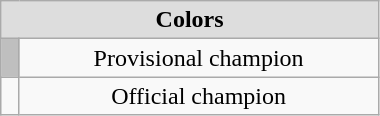<table class="wikitable"  style="width:20%; font-size:100%; text-align:center;">
<tr>
<th style="background:#ddd;" colspan="2">Colors</th>
</tr>
<tr>
<td style="background:#BFBFBF;"><br></td>
<td>Provisional champion</td>
</tr>
<tr>
<td></td>
<td>Official champion</td>
</tr>
</table>
